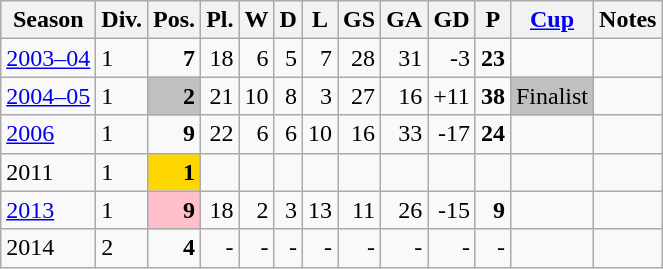<table class="wikitable">
<tr style="background:#efefef;">
<th>Season</th>
<th>Div.</th>
<th>Pos.</th>
<th>Pl.</th>
<th>W</th>
<th>D</th>
<th>L</th>
<th>GS</th>
<th>GA</th>
<th>GD</th>
<th>P</th>
<th><a href='#'>Cup</a></th>
<th>Notes</th>
</tr>
<tr>
<td><a href='#'>2003–04</a></td>
<td>1</td>
<td align=right><strong>7</strong></td>
<td align=right>18</td>
<td align=right>6</td>
<td align=right>5</td>
<td align=right>7</td>
<td align=right>28</td>
<td align=right>31</td>
<td align=right>-3</td>
<td align=right><strong>23</strong></td>
<td></td>
<td></td>
</tr>
<tr>
<td><a href='#'>2004–05</a></td>
<td>1</td>
<td align=right bgcolor=silver><strong>2</strong></td>
<td align=right>21</td>
<td align=right>10</td>
<td align=right>8</td>
<td align=right>3</td>
<td align=right>27</td>
<td align=right>16</td>
<td align=right>+11</td>
<td align=right><strong>38</strong></td>
<td bgcolor=silver>Finalist</td>
<td></td>
</tr>
<tr>
<td><a href='#'>2006</a></td>
<td>1</td>
<td align=right><strong>9</strong></td>
<td align=right>22</td>
<td align=right>6</td>
<td align=right>6</td>
<td align=right>10</td>
<td align=right>16</td>
<td align=right>33</td>
<td align=right>-17</td>
<td align=right><strong>24</strong></td>
<td></td>
<td></td>
</tr>
<tr>
<td>2011</td>
<td>1</td>
<td align=right bgcolor=gold><strong>1</strong></td>
<td></td>
<td></td>
<td></td>
<td></td>
<td></td>
<td></td>
<td></td>
<td></td>
<td></td>
<td></td>
</tr>
<tr>
<td><a href='#'>2013</a></td>
<td>1</td>
<td align=right bgcolor=FFC0CB><strong>9</strong></td>
<td align=right>18</td>
<td align=right>2</td>
<td align=right>3</td>
<td align=right>13</td>
<td align=right>11</td>
<td align=right>26</td>
<td align=right>-15</td>
<td align=right><strong>9</strong></td>
<td></td>
<td></td>
</tr>
<tr>
<td>2014</td>
<td>2</td>
<td align=right><strong>4</strong></td>
<td align=right>-</td>
<td align=right>-</td>
<td align=right>-</td>
<td align=right>-</td>
<td align=right>-</td>
<td align=right>-</td>
<td align=right>-</td>
<td align=right>-</td>
<td></td>
<td></td>
</tr>
</table>
